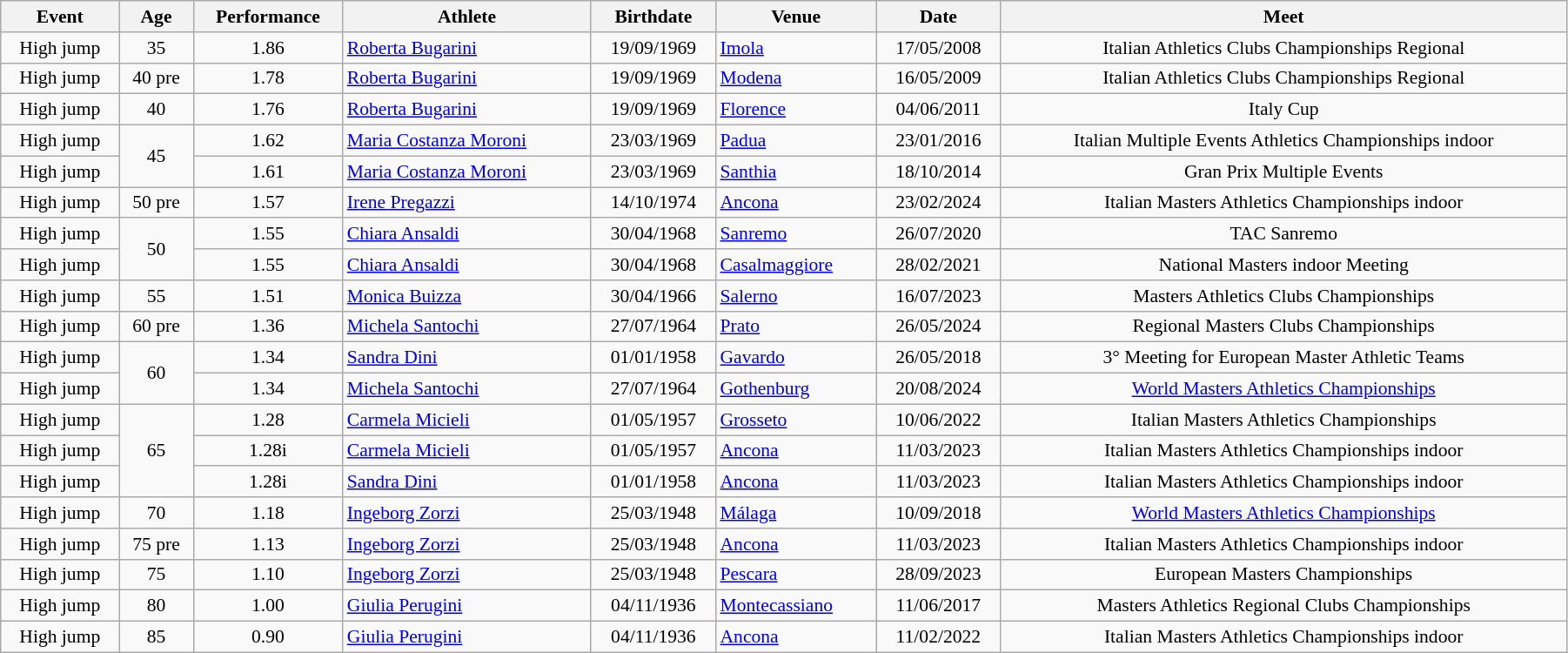<table class="wikitable" width=95% style="font-size:90%; text-align:center">
<tr>
<th>Event</th>
<th>Age</th>
<th>Performance</th>
<th>Athlete</th>
<th>Birthdate</th>
<th>Venue</th>
<th>Date</th>
<th>Meet</th>
</tr>
<tr>
<td>High jump</td>
<td>35</td>
<td>1.86</td>
<td align=left><a href='#'>Roberta Bugarini</a></td>
<td>19/09/1969</td>
<td align=left><a href='#'>Imola</a></td>
<td>17/05/2008</td>
<td>Italian Athletics Clubs Championships Regional</td>
</tr>
<tr>
<td>High jump</td>
<td>40 pre</td>
<td>1.78</td>
<td align=left><a href='#'>Roberta Bugarini</a></td>
<td>19/09/1969</td>
<td align=left><a href='#'>Modena</a></td>
<td>16/05/2009</td>
<td>Italian Athletics Clubs Championships Regional</td>
</tr>
<tr>
<td>High jump</td>
<td>40</td>
<td>1.76</td>
<td align=left><a href='#'>Roberta Bugarini</a></td>
<td>19/09/1969</td>
<td align=left><a href='#'>Florence</a></td>
<td>04/06/2011</td>
<td>Italy Cup</td>
</tr>
<tr>
<td>High jump</td>
<td rowspan=2>45</td>
<td>1.62 </td>
<td align=left><a href='#'>Maria Costanza Moroni</a></td>
<td>23/03/1969</td>
<td align=left><a href='#'>Padua</a></td>
<td>23/01/2016</td>
<td>Italian Multiple Events Athletics Championships indoor</td>
</tr>
<tr>
<td>High jump</td>
<td>1.61</td>
<td align=left><a href='#'>Maria Costanza Moroni</a></td>
<td>23/03/1969</td>
<td align=left><a href='#'>Santhia</a></td>
<td>18/10/2014</td>
<td>Gran Prix Multiple Events</td>
</tr>
<tr>
<td>High jump</td>
<td>50 pre</td>
<td>1.57 </td>
<td align=left><a href='#'>Irene Pregazzi</a></td>
<td>14/10/1974</td>
<td align=left><a href='#'>Ancona</a></td>
<td>23/02/2024</td>
<td>Italian Masters Athletics Championships indoor</td>
</tr>
<tr>
<td>High jump</td>
<td rowspan=2>50</td>
<td>1.55</td>
<td align=left><a href='#'>Chiara Ansaldi</a></td>
<td>30/04/1968</td>
<td align=left><a href='#'>Sanremo</a></td>
<td>26/07/2020</td>
<td>TAC Sanremo</td>
</tr>
<tr>
<td>High jump</td>
<td>1.55 </td>
<td align=left><a href='#'>Chiara Ansaldi</a></td>
<td>30/04/1968</td>
<td align=left><a href='#'>Casalmaggiore</a></td>
<td>28/02/2021</td>
<td>National Masters indoor Meeting</td>
</tr>
<tr>
<td>High jump</td>
<td>55</td>
<td>1.51</td>
<td align=left><a href='#'>Monica Buizza</a></td>
<td>30/04/1966</td>
<td align=left><a href='#'>Salerno</a></td>
<td>16/07/2023</td>
<td>Masters Athletics Clubs Championships</td>
</tr>
<tr>
<td>High jump</td>
<td>60 pre</td>
<td>1.36</td>
<td align=left><a href='#'>Michela Santochi</a></td>
<td>27/07/1964</td>
<td align=left><a href='#'>Prato</a></td>
<td>26/05/2024</td>
<td>Regional Masters Clubs Championships</td>
</tr>
<tr>
<td>High jump</td>
<td rowspan=2>60</td>
<td>1.34</td>
<td align=left><a href='#'>Sandra Dini</a></td>
<td>01/01/1958</td>
<td align=left><a href='#'>Gavardo</a></td>
<td>26/05/2018</td>
<td>3° Meeting for European Master Athletic Teams</td>
</tr>
<tr>
<td>High jump</td>
<td>1.34</td>
<td align=left><a href='#'>Michela Santochi</a></td>
<td>27/07/1964</td>
<td align=left><a href='#'>Gothenburg</a></td>
<td>20/08/2024</td>
<td><a href='#'>World Masters Athletics Championships</a></td>
</tr>
<tr>
<td>High jump</td>
<td rowspan=3>65</td>
<td>1.28</td>
<td align=left><a href='#'>Carmela Micieli</a></td>
<td>01/05/1957</td>
<td align=left><a href='#'>Grosseto</a></td>
<td>10/06/2022</td>
<td>Italian Masters Athletics Championships</td>
</tr>
<tr>
<td>High jump</td>
<td>1.28i</td>
<td align=left><a href='#'>Carmela Micieli</a></td>
<td>01/05/1957</td>
<td align=left><a href='#'>Ancona</a></td>
<td>11/03/2023</td>
<td>Italian Masters Athletics Championships indoor</td>
</tr>
<tr>
<td>High jump</td>
<td>1.28i</td>
<td align=left><a href='#'>Sandra Dini</a></td>
<td>01/01/1958</td>
<td align=left><a href='#'>Ancona</a></td>
<td>11/03/2023</td>
<td>Italian Masters Athletics Championships indoor</td>
</tr>
<tr>
<td>High jump</td>
<td>70</td>
<td>1.18</td>
<td align=left><a href='#'>Ingeborg Zorzi</a></td>
<td>25/03/1948</td>
<td align=left><a href='#'>Málaga</a></td>
<td>10/09/2018</td>
<td><a href='#'>World Masters Athletics Championships</a></td>
</tr>
<tr>
<td>High jump</td>
<td>75 pre</td>
<td>1.13 </td>
<td align=left><a href='#'>Ingeborg Zorzi</a></td>
<td>25/03/1948</td>
<td align=left><a href='#'>Ancona</a></td>
<td>11/03/2023</td>
<td>Italian Masters Athletics Championships indoor</td>
</tr>
<tr>
<td>High jump</td>
<td>75</td>
<td>1.10</td>
<td align=left><a href='#'>Ingeborg Zorzi</a></td>
<td>25/03/1948</td>
<td align=left><a href='#'>Pescara</a></td>
<td>28/09/2023</td>
<td European Masters Athletics Championships>European Masters Championships</td>
</tr>
<tr>
<td>High jump</td>
<td>80</td>
<td>1.00</td>
<td align=left><a href='#'>Giulia Perugini</a></td>
<td>04/11/1936</td>
<td align=left><a href='#'>Montecassiano</a></td>
<td>11/06/2017</td>
<td>Masters Athletics Regional Clubs Championships</td>
</tr>
<tr>
<td>High jump</td>
<td>85</td>
<td>0.90 </td>
<td align=left><a href='#'>Giulia Perugini</a></td>
<td>04/11/1936</td>
<td align=left><a href='#'>Ancona</a></td>
<td>11/02/2022</td>
<td>Italian Masters Athletics Championships indoor</td>
</tr>
</table>
